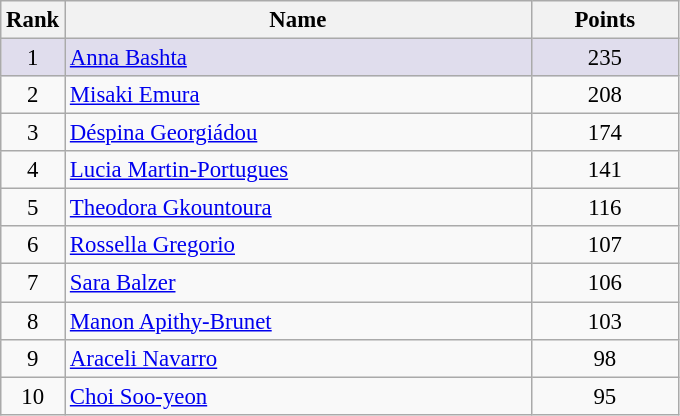<table class="wikitable" style="font-size:95%">
<tr>
<th scope="col">Rank</th>
<th scope="col" style="width:20em">Name</th>
<th scope="col" style="width:6em">Points</th>
</tr>
<tr bgcolor="#E0DDED" align="center">
<td>1</td>
<td align="left"> <a href='#'>Anna Bashta</a></td>
<td>235</td>
</tr>
<tr align="center">
<td>2</td>
<td align="left"> <a href='#'>Misaki Emura</a></td>
<td>208</td>
</tr>
<tr align="center">
<td>3</td>
<td align="left"> <a href='#'>Déspina Georgiádou</a></td>
<td>174</td>
</tr>
<tr align="center">
<td>4</td>
<td align="left"> <a href='#'>Lucia Martin-Portugues</a></td>
<td>141</td>
</tr>
<tr align="center">
<td>5</td>
<td align="left"> <a href='#'>Theodora Gkountoura</a></td>
<td>116</td>
</tr>
<tr align="center">
<td>6</td>
<td align="left"> <a href='#'>Rossella Gregorio</a></td>
<td>107</td>
</tr>
<tr align="center">
<td>7</td>
<td align="left"> <a href='#'>Sara Balzer</a></td>
<td>106</td>
</tr>
<tr align="center">
<td>8</td>
<td align="left"> <a href='#'>Manon Apithy-Brunet</a></td>
<td>103</td>
</tr>
<tr align="center">
<td>9</td>
<td align="left"> <a href='#'>Araceli Navarro</a></td>
<td>98</td>
</tr>
<tr align="center">
<td>10</td>
<td align="left"> <a href='#'>Choi Soo-yeon</a></td>
<td>95</td>
</tr>
</table>
